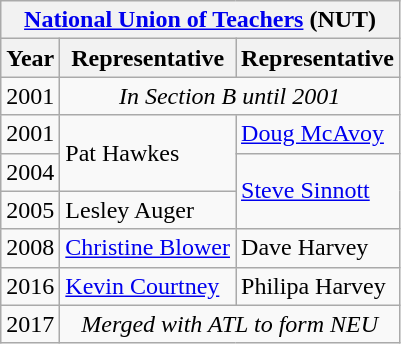<table class="wikitable">
<tr>
<th colspan=3><a href='#'>National Union of Teachers</a> (NUT)</th>
</tr>
<tr>
<th>Year</th>
<th>Representative</th>
<th>Representative</th>
</tr>
<tr>
<td>2001</td>
<td colspan=2 align="center"><em>In Section B until 2001</em></td>
</tr>
<tr>
<td>2001</td>
<td rowspan=2>Pat Hawkes</td>
<td><a href='#'>Doug McAvoy</a></td>
</tr>
<tr>
<td>2004</td>
<td rowspan=2><a href='#'>Steve Sinnott</a></td>
</tr>
<tr>
<td>2005</td>
<td>Lesley Auger</td>
</tr>
<tr>
<td>2008</td>
<td><a href='#'>Christine Blower</a></td>
<td>Dave Harvey</td>
</tr>
<tr>
<td>2016</td>
<td><a href='#'>Kevin Courtney</a></td>
<td>Philipa Harvey</td>
</tr>
<tr>
<td>2017</td>
<td colspan=2 align="center"><em>Merged with ATL to form NEU</em></td>
</tr>
</table>
